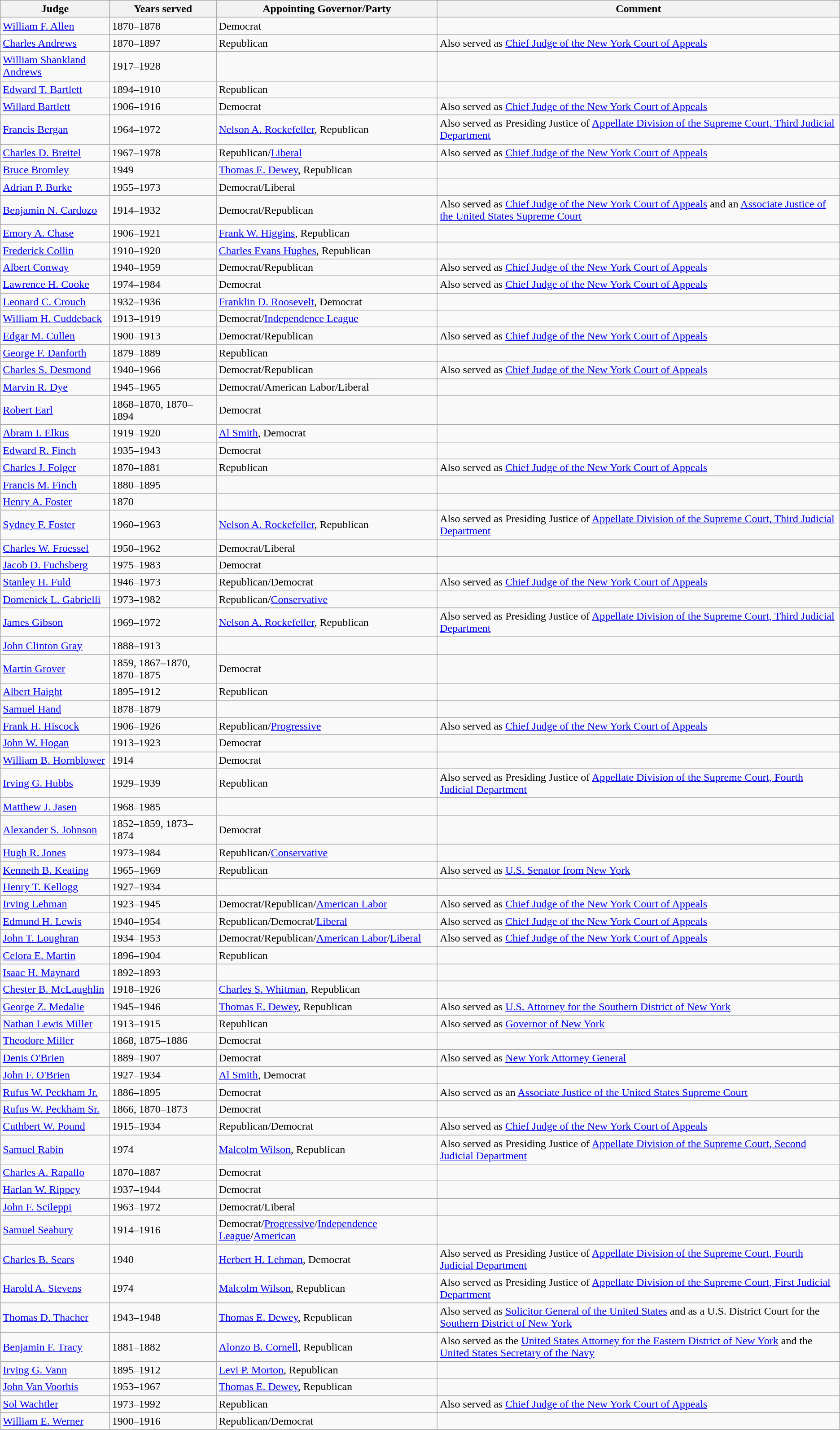<table class="wikitable sortable">
<tr>
<th>Judge</th>
<th>Years served</th>
<th>Appointing Governor/Party</th>
<th>Comment</th>
</tr>
<tr>
<td><a href='#'>William F. Allen</a></td>
<td>1870–1878</td>
<td>Democrat</td>
<td></td>
</tr>
<tr>
<td><a href='#'>Charles Andrews</a></td>
<td>1870–1897</td>
<td>Republican</td>
<td>Also served as <a href='#'>Chief Judge of the New York Court of Appeals</a></td>
</tr>
<tr>
<td><a href='#'>William Shankland Andrews</a></td>
<td>1917–1928</td>
<td></td>
<td></td>
</tr>
<tr>
<td><a href='#'>Edward T. Bartlett</a></td>
<td>1894–1910</td>
<td>Republican</td>
<td></td>
</tr>
<tr>
<td><a href='#'>Willard Bartlett</a></td>
<td>1906–1916</td>
<td>Democrat</td>
<td>Also served as <a href='#'>Chief Judge of the New York Court of Appeals</a></td>
</tr>
<tr>
<td><a href='#'>Francis Bergan</a></td>
<td>1964–1972</td>
<td><a href='#'>Nelson A. Rockefeller</a>, Republican</td>
<td>Also served as Presiding Justice of <a href='#'>Appellate Division of the Supreme Court, Third Judicial Department</a></td>
</tr>
<tr>
<td><a href='#'>Charles D. Breitel</a></td>
<td>1967–1978</td>
<td>Republican/<a href='#'>Liberal</a></td>
<td>Also served as <a href='#'>Chief Judge of the New York Court of Appeals</a></td>
</tr>
<tr>
<td><a href='#'>Bruce Bromley</a></td>
<td>1949</td>
<td><a href='#'>Thomas E. Dewey</a>, Republican</td>
<td></td>
</tr>
<tr>
<td><a href='#'>Adrian P. Burke</a></td>
<td>1955–1973</td>
<td>Democrat/Liberal</td>
<td></td>
</tr>
<tr>
<td><a href='#'>Benjamin N. Cardozo</a></td>
<td>1914–1932</td>
<td>Democrat/Republican</td>
<td>Also served as <a href='#'>Chief Judge of the New York Court of Appeals</a> and an <a href='#'>Associate Justice of the United States Supreme Court</a></td>
</tr>
<tr>
<td><a href='#'>Emory A. Chase</a></td>
<td>1906–1921</td>
<td><a href='#'>Frank W. Higgins</a>, Republican</td>
<td></td>
</tr>
<tr>
<td><a href='#'>Frederick Collin</a></td>
<td>1910–1920</td>
<td><a href='#'>Charles Evans Hughes</a>, Republican</td>
<td></td>
</tr>
<tr>
<td><a href='#'>Albert Conway</a></td>
<td>1940–1959</td>
<td>Democrat/Republican</td>
<td>Also served as <a href='#'>Chief Judge of the New York Court of Appeals</a></td>
</tr>
<tr>
<td><a href='#'>Lawrence H. Cooke</a></td>
<td>1974–1984</td>
<td>Democrat</td>
<td>Also served as <a href='#'>Chief Judge of the New York Court of Appeals</a></td>
</tr>
<tr>
<td><a href='#'>Leonard C. Crouch</a></td>
<td>1932–1936</td>
<td><a href='#'>Franklin D. Roosevelt</a>, Democrat</td>
<td></td>
</tr>
<tr>
<td><a href='#'>William H. Cuddeback</a></td>
<td>1913–1919</td>
<td>Democrat/<a href='#'>Independence League</a></td>
<td></td>
</tr>
<tr>
<td><a href='#'>Edgar M. Cullen</a></td>
<td>1900–1913</td>
<td>Democrat/Republican</td>
<td>Also served as <a href='#'>Chief Judge of the New York Court of Appeals</a></td>
</tr>
<tr>
<td><a href='#'>George F. Danforth</a></td>
<td>1879–1889</td>
<td>Republican</td>
<td></td>
</tr>
<tr>
<td><a href='#'>Charles S. Desmond</a></td>
<td>1940–1966</td>
<td>Democrat/Republican</td>
<td>Also served as <a href='#'>Chief Judge of the New York Court of Appeals</a></td>
</tr>
<tr>
<td><a href='#'>Marvin R. Dye</a></td>
<td>1945–1965</td>
<td>Democrat/American Labor/Liberal</td>
<td></td>
</tr>
<tr>
<td><a href='#'>Robert Earl</a></td>
<td>1868–1870, 1870–1894</td>
<td>Democrat</td>
<td></td>
</tr>
<tr>
<td><a href='#'>Abram I. Elkus</a></td>
<td>1919–1920</td>
<td><a href='#'>Al Smith</a>, Democrat</td>
<td></td>
</tr>
<tr>
<td><a href='#'>Edward R. Finch</a></td>
<td>1935–1943</td>
<td>Democrat</td>
<td></td>
</tr>
<tr>
<td><a href='#'>Charles J. Folger</a></td>
<td>1870–1881</td>
<td>Republican</td>
<td>Also served as <a href='#'>Chief Judge of the New York Court of Appeals</a></td>
</tr>
<tr>
<td><a href='#'>Francis M. Finch</a></td>
<td>1880–1895</td>
<td></td>
<td></td>
</tr>
<tr>
<td><a href='#'>Henry A. Foster</a></td>
<td>1870</td>
<td></td>
<td></td>
</tr>
<tr>
<td><a href='#'>Sydney F. Foster</a></td>
<td>1960–1963</td>
<td><a href='#'>Nelson A. Rockefeller</a>, Republican</td>
<td>Also served as Presiding Justice of <a href='#'>Appellate Division of the Supreme Court, Third Judicial Department</a></td>
</tr>
<tr>
<td><a href='#'>Charles W. Froessel</a></td>
<td>1950–1962</td>
<td>Democrat/Liberal</td>
<td></td>
</tr>
<tr>
<td><a href='#'>Jacob D. Fuchsberg</a></td>
<td>1975–1983</td>
<td>Democrat</td>
<td></td>
</tr>
<tr>
<td><a href='#'>Stanley H. Fuld</a></td>
<td>1946–1973</td>
<td>Republican/Democrat</td>
<td>Also served as <a href='#'>Chief Judge of the New York Court of Appeals</a></td>
</tr>
<tr>
<td><a href='#'>Domenick L. Gabrielli</a></td>
<td>1973–1982</td>
<td>Republican/<a href='#'>Conservative</a></td>
<td></td>
</tr>
<tr>
<td><a href='#'>James Gibson</a></td>
<td>1969–1972</td>
<td><a href='#'>Nelson A. Rockefeller</a>, Republican</td>
<td>Also served as Presiding Justice of <a href='#'>Appellate Division of the Supreme Court, Third Judicial Department</a></td>
</tr>
<tr>
<td><a href='#'>John Clinton Gray</a></td>
<td>1888–1913</td>
<td></td>
<td></td>
</tr>
<tr>
<td><a href='#'>Martin Grover</a></td>
<td>1859, 1867–1870, 1870–1875</td>
<td>Democrat</td>
<td></td>
</tr>
<tr>
<td><a href='#'>Albert Haight</a></td>
<td>1895–1912</td>
<td>Republican</td>
<td></td>
</tr>
<tr>
<td><a href='#'>Samuel Hand</a></td>
<td>1878–1879</td>
<td></td>
<td></td>
</tr>
<tr>
<td><a href='#'>Frank H. Hiscock</a></td>
<td>1906–1926</td>
<td>Republican/<a href='#'>Progressive</a></td>
<td>Also served as <a href='#'>Chief Judge of the New York Court of Appeals</a></td>
</tr>
<tr>
<td><a href='#'>John W. Hogan</a></td>
<td>1913–1923</td>
<td>Democrat</td>
<td></td>
</tr>
<tr>
<td><a href='#'>William B. Hornblower</a></td>
<td>1914</td>
<td>Democrat</td>
<td></td>
</tr>
<tr>
<td><a href='#'>Irving G. Hubbs</a></td>
<td>1929–1939</td>
<td>Republican</td>
<td>Also served as Presiding Justice of <a href='#'>Appellate Division of the Supreme Court, Fourth Judicial Department</a></td>
</tr>
<tr>
<td><a href='#'>Matthew J. Jasen</a></td>
<td>1968–1985</td>
<td></td>
<td></td>
</tr>
<tr>
<td><a href='#'>Alexander S. Johnson</a></td>
<td>1852–1859, 1873–1874</td>
<td>Democrat</td>
<td></td>
</tr>
<tr>
<td><a href='#'>Hugh R. Jones</a></td>
<td>1973–1984</td>
<td>Republican/<a href='#'>Conservative</a></td>
<td></td>
</tr>
<tr>
<td><a href='#'>Kenneth B. Keating</a></td>
<td>1965–1969</td>
<td>Republican</td>
<td>Also served as <a href='#'>U.S. Senator from New York</a></td>
</tr>
<tr>
<td><a href='#'>Henry T. Kellogg</a></td>
<td>1927–1934</td>
<td></td>
<td></td>
</tr>
<tr>
<td><a href='#'>Irving Lehman</a></td>
<td>1923–1945</td>
<td>Democrat/Republican/<a href='#'>American Labor</a></td>
<td>Also served as <a href='#'>Chief Judge of the New York Court of Appeals</a></td>
</tr>
<tr>
<td><a href='#'>Edmund H. Lewis</a></td>
<td>1940–1954</td>
<td>Republican/Democrat/<a href='#'>Liberal</a></td>
<td>Also served as <a href='#'>Chief Judge of the New York Court of Appeals</a></td>
</tr>
<tr>
<td><a href='#'>John T. Loughran</a></td>
<td>1934–1953</td>
<td>Democrat/Republican/<a href='#'>American Labor</a>/<a href='#'>Liberal</a></td>
<td>Also served as <a href='#'>Chief Judge of the New York Court of Appeals</a></td>
</tr>
<tr>
<td><a href='#'>Celora E. Martin</a></td>
<td>1896–1904</td>
<td>Republican</td>
<td></td>
</tr>
<tr>
<td><a href='#'>Isaac H. Maynard</a></td>
<td>1892–1893</td>
<td></td>
<td></td>
</tr>
<tr>
<td><a href='#'>Chester B. McLaughlin</a></td>
<td>1918–1926</td>
<td><a href='#'>Charles S. Whitman</a>, Republican</td>
<td></td>
</tr>
<tr>
<td><a href='#'>George Z. Medalie</a></td>
<td>1945–1946</td>
<td><a href='#'>Thomas E. Dewey</a>, Republican</td>
<td>Also served as <a href='#'>U.S. Attorney for the Southern District of New York</a></td>
</tr>
<tr>
<td><a href='#'>Nathan Lewis Miller</a></td>
<td>1913–1915</td>
<td>Republican</td>
<td>Also served as <a href='#'>Governor of New York</a></td>
</tr>
<tr>
<td><a href='#'>Theodore Miller</a></td>
<td>1868, 1875–1886</td>
<td>Democrat</td>
</tr>
<tr>
<td><a href='#'>Denis O'Brien</a></td>
<td>1889–1907</td>
<td>Democrat</td>
<td>Also served as <a href='#'>New York Attorney General</a></td>
</tr>
<tr>
<td><a href='#'>John F. O'Brien</a></td>
<td>1927–1934</td>
<td><a href='#'>Al Smith</a>, Democrat</td>
</tr>
<tr>
<td><a href='#'>Rufus W. Peckham Jr.</a></td>
<td>1886–1895</td>
<td>Democrat</td>
<td>Also served as an <a href='#'>Associate Justice of the United States Supreme Court</a></td>
</tr>
<tr>
<td><a href='#'>Rufus W. Peckham Sr.</a></td>
<td>1866, 1870–1873</td>
<td>Democrat</td>
</tr>
<tr>
<td><a href='#'>Cuthbert W. Pound</a></td>
<td>1915–1934</td>
<td>Republican/Democrat</td>
<td>Also served as <a href='#'>Chief Judge of the New York Court of Appeals</a></td>
</tr>
<tr>
<td><a href='#'>Samuel Rabin</a></td>
<td>1974</td>
<td><a href='#'>Malcolm Wilson</a>, Republican</td>
<td>Also served as Presiding Justice of <a href='#'>Appellate Division of the Supreme Court, Second Judicial Department</a></td>
</tr>
<tr>
<td><a href='#'>Charles A. Rapallo</a></td>
<td>1870–1887</td>
<td>Democrat</td>
<td></td>
</tr>
<tr>
<td><a href='#'>Harlan W. Rippey</a></td>
<td>1937–1944</td>
<td>Democrat</td>
<td></td>
</tr>
<tr>
<td><a href='#'>John F. Scileppi</a></td>
<td>1963–1972</td>
<td>Democrat/Liberal</td>
<td></td>
</tr>
<tr>
<td><a href='#'>Samuel Seabury</a></td>
<td>1914–1916</td>
<td>Democrat/<a href='#'>Progressive</a>/<a href='#'>Independence League</a>/<a href='#'>American</a></td>
<td></td>
</tr>
<tr>
<td><a href='#'>Charles B. Sears</a></td>
<td>1940</td>
<td><a href='#'>Herbert H. Lehman</a>, Democrat</td>
<td>Also served as Presiding Justice of <a href='#'>Appellate Division of the Supreme Court, Fourth Judicial Department</a></td>
</tr>
<tr>
<td><a href='#'>Harold A. Stevens</a></td>
<td>1974</td>
<td><a href='#'>Malcolm Wilson</a>, Republican</td>
<td>Also served as Presiding Justice of <a href='#'>Appellate Division of the Supreme Court, First Judicial Department</a></td>
</tr>
<tr>
<td><a href='#'>Thomas D. Thacher</a></td>
<td>1943–1948</td>
<td><a href='#'>Thomas E. Dewey</a>, Republican</td>
<td>Also served as <a href='#'>Solicitor General of the United States</a> and as a U.S. District Court for the <a href='#'>Southern District of New York</a></td>
</tr>
<tr>
<td><a href='#'>Benjamin F. Tracy</a></td>
<td>1881–1882</td>
<td><a href='#'>Alonzo B. Cornell</a>, Republican</td>
<td>Also served as the <a href='#'>United States Attorney for the Eastern District of New York</a> and the <a href='#'>United States Secretary of the Navy</a></td>
</tr>
<tr>
<td><a href='#'>Irving G. Vann</a></td>
<td>1895–1912</td>
<td><a href='#'>Levi P. Morton</a>, Republican</td>
<td></td>
</tr>
<tr>
<td><a href='#'>John Van Voorhis</a></td>
<td>1953–1967</td>
<td><a href='#'>Thomas E. Dewey</a>, Republican</td>
<td></td>
</tr>
<tr>
<td><a href='#'>Sol Wachtler</a></td>
<td>1973–1992</td>
<td>Republican</td>
<td>Also served as <a href='#'>Chief Judge of the New York Court of Appeals</a></td>
</tr>
<tr>
<td><a href='#'>William E. Werner</a></td>
<td>1900–1916</td>
<td>Republican/Democrat</td>
</tr>
</table>
